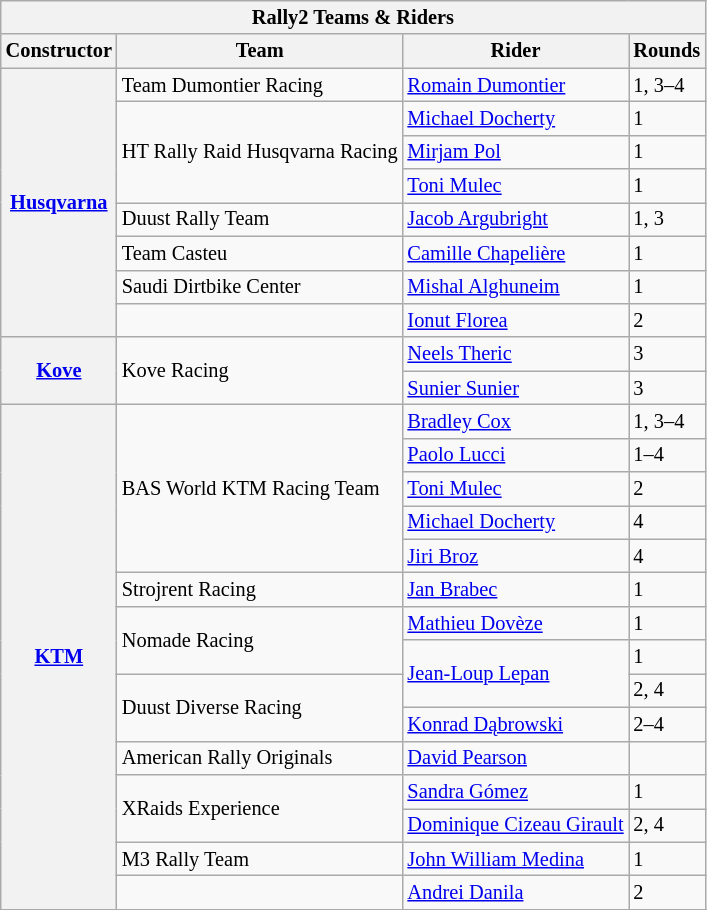<table class="wikitable" style="font-size: 85%;">
<tr>
<th colspan=5><strong>Rally2 Teams & Riders</strong></th>
</tr>
<tr>
<th>Constructor</th>
<th>Team</th>
<th>Rider</th>
<th>Rounds</th>
</tr>
<tr>
<th rowspan=8><a href='#'>Husqvarna</a></th>
<td>Team Dumontier Racing</td>
<td> <a href='#'>Romain Dumontier</a></td>
<td>1, 3–4</td>
</tr>
<tr>
<td rowspan=3>HT Rally Raid Husqvarna Racing</td>
<td> <a href='#'>Michael Docherty</a></td>
<td>1</td>
</tr>
<tr>
<td> <a href='#'>Mirjam Pol</a></td>
<td>1</td>
</tr>
<tr>
<td> <a href='#'>Toni Mulec</a></td>
<td>1</td>
</tr>
<tr>
<td>Duust Rally Team</td>
<td> <a href='#'>Jacob Argubright</a></td>
<td>1, 3</td>
</tr>
<tr>
<td>Team Casteu</td>
<td> <a href='#'>Camille Chapelière</a></td>
<td>1</td>
</tr>
<tr>
<td>Saudi Dirtbike Center</td>
<td> <a href='#'>Mishal Alghuneim</a></td>
<td>1</td>
</tr>
<tr>
<td></td>
<td> <a href='#'>Ionut Florea</a></td>
<td>2</td>
</tr>
<tr>
<th rowspan=2><a href='#'>Kove</a></th>
<td rowspan=2>Kove Racing</td>
<td> <a href='#'>Neels Theric</a></td>
<td>3</td>
</tr>
<tr>
<td> <a href='#'>Sunier Sunier</a></td>
<td>3</td>
</tr>
<tr>
<th rowspan=15><a href='#'>KTM</a></th>
<td rowspan=5>BAS World KTM Racing Team</td>
<td> <a href='#'>Bradley Cox</a></td>
<td>1, 3–4</td>
</tr>
<tr>
<td> <a href='#'>Paolo Lucci</a></td>
<td>1–4</td>
</tr>
<tr>
<td> <a href='#'>Toni Mulec</a></td>
<td>2</td>
</tr>
<tr>
<td> <a href='#'>Michael Docherty</a></td>
<td>4</td>
</tr>
<tr>
<td> <a href='#'>Jiri Broz</a></td>
<td>4</td>
</tr>
<tr>
<td>Strojrent Racing</td>
<td> <a href='#'>Jan Brabec</a></td>
<td>1</td>
</tr>
<tr>
<td rowspan=2>Nomade Racing</td>
<td> <a href='#'>Mathieu Dovèze</a></td>
<td>1</td>
</tr>
<tr>
<td rowspan=2> <a href='#'>Jean-Loup Lepan</a></td>
<td>1</td>
</tr>
<tr>
<td rowspan=2>Duust Diverse Racing</td>
<td>2, 4</td>
</tr>
<tr>
<td> <a href='#'>Konrad Dąbrowski</a></td>
<td>2–4</td>
</tr>
<tr>
<td>American Rally Originals</td>
<td> <a href='#'>David Pearson</a></td>
<td></td>
</tr>
<tr>
<td rowspan=2>XRaids Experience</td>
<td> <a href='#'>Sandra Gómez</a></td>
<td>1</td>
</tr>
<tr>
<td> <a href='#'>Dominique Cizeau Girault</a></td>
<td>2, 4</td>
</tr>
<tr>
<td>M3 Rally Team</td>
<td> <a href='#'>John William Medina</a></td>
<td>1</td>
</tr>
<tr>
<td></td>
<td> <a href='#'>Andrei Danila</a></td>
<td>2</td>
</tr>
<tr>
</tr>
</table>
